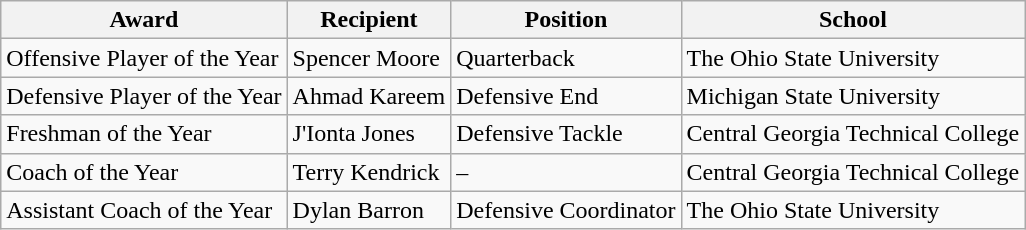<table class="wikitable">
<tr>
<th>Award</th>
<th>Recipient</th>
<th>Position</th>
<th>School</th>
</tr>
<tr>
<td>Offensive Player of the Year</td>
<td>Spencer Moore</td>
<td>Quarterback</td>
<td>The Ohio State University</td>
</tr>
<tr>
<td>Defensive Player of the Year</td>
<td>Ahmad Kareem</td>
<td>Defensive End</td>
<td>Michigan State University</td>
</tr>
<tr>
<td>Freshman of the Year</td>
<td>J'Ionta Jones</td>
<td>Defensive Tackle</td>
<td>Central Georgia Technical College</td>
</tr>
<tr>
<td>Coach of the Year</td>
<td>Terry Kendrick</td>
<td>–</td>
<td>Central Georgia Technical College</td>
</tr>
<tr>
<td>Assistant Coach of the Year</td>
<td>Dylan Barron</td>
<td>Defensive Coordinator</td>
<td>The Ohio State University</td>
</tr>
</table>
